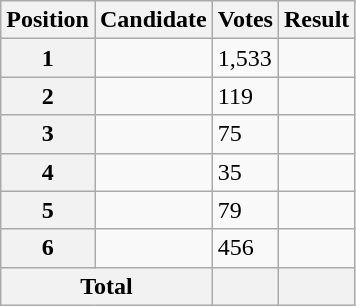<table class="wikitable sortable col3right">
<tr>
<th scope="col">Position</th>
<th scope="col">Candidate</th>
<th scope="col">Votes</th>
<th scope="col">Result</th>
</tr>
<tr>
<th scope="row">1</th>
<td></td>
<td>1,533</td>
<td></td>
</tr>
<tr>
<th scope="row">2</th>
<td></td>
<td>119</td>
<td></td>
</tr>
<tr>
<th scope="row">3</th>
<td></td>
<td>75</td>
<td></td>
</tr>
<tr>
<th scope="row">4</th>
<td></td>
<td>35</td>
<td></td>
</tr>
<tr>
<th scope="row">5</th>
<td></td>
<td>79</td>
<td></td>
</tr>
<tr>
<th scope="row">6</th>
<td></td>
<td>456</td>
<td></td>
</tr>
<tr class="sortbottom">
<th scope="row" colspan="2">Total</th>
<th></th>
<th></th>
</tr>
</table>
